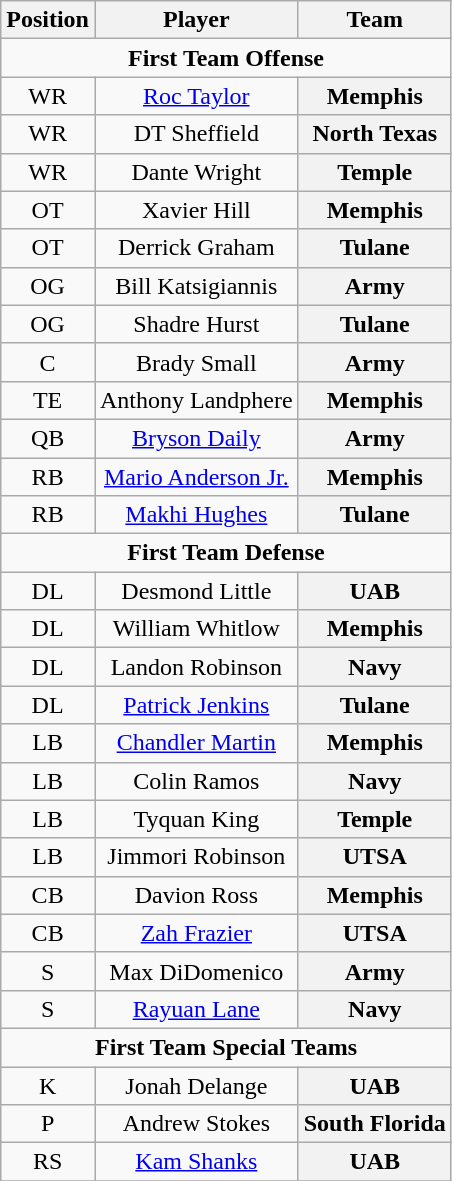<table class="wikitable" border="0">
<tr>
<th>Position</th>
<th>Player</th>
<th>Team</th>
</tr>
<tr>
<td colspan="3" style="text-align:center;"><strong>First Team Offense </strong></td>
</tr>
<tr style="text-align:center;">
<td>WR</td>
<td><a href='#'>Roc Taylor</a></td>
<th style=>Memphis</th>
</tr>
<tr style="text-align:center;">
<td>WR</td>
<td>DT Sheffield</td>
<th style=>North Texas</th>
</tr>
<tr style="text-align:center;">
<td>WR</td>
<td>Dante Wright</td>
<th style=>Temple</th>
</tr>
<tr style="text-align:center;">
<td>OT</td>
<td>Xavier Hill</td>
<th style=>Memphis</th>
</tr>
<tr style="text-align:center;">
<td>OT</td>
<td>Derrick Graham</td>
<th style=>Tulane</th>
</tr>
<tr style="text-align:center;">
<td>OG</td>
<td>Bill Katsigiannis</td>
<th style=>Army</th>
</tr>
<tr style="text-align:center;">
<td>OG</td>
<td>Shadre Hurst</td>
<th style=>Tulane</th>
</tr>
<tr style="text-align:center;">
<td>C</td>
<td>Brady Small</td>
<th style=>Army</th>
</tr>
<tr style="text-align:center;">
<td>TE</td>
<td>Anthony Landphere</td>
<th style=>Memphis</th>
</tr>
<tr style="text-align:center;">
<td>QB</td>
<td><a href='#'>Bryson Daily</a></td>
<th style=>Army</th>
</tr>
<tr style="text-align:center;">
<td>RB</td>
<td><a href='#'>Mario Anderson Jr.</a></td>
<th style=>Memphis</th>
</tr>
<tr style="text-align:center;">
<td>RB</td>
<td><a href='#'>Makhi Hughes</a></td>
<th style=>Tulane</th>
</tr>
<tr>
<td colspan="3" style="text-align:center;"><strong>First Team Defense</strong></td>
</tr>
<tr style="text-align:center;">
<td>DL</td>
<td>Desmond Little</td>
<th style=>UAB</th>
</tr>
<tr style="text-align:center;">
<td>DL</td>
<td>William Whitlow</td>
<th style=>Memphis</th>
</tr>
<tr style="text-align:center;">
<td>DL</td>
<td>Landon Robinson</td>
<th style=>Navy</th>
</tr>
<tr style="text-align:center;">
<td>DL</td>
<td><a href='#'>Patrick Jenkins</a></td>
<th style=>Tulane</th>
</tr>
<tr style="text-align:center;">
<td>LB</td>
<td><a href='#'>Chandler Martin</a></td>
<th style=>Memphis</th>
</tr>
<tr style="text-align:center;">
<td>LB</td>
<td>Colin Ramos</td>
<th style=>Navy</th>
</tr>
<tr style="text-align:center;">
<td>LB</td>
<td>Tyquan King</td>
<th style=>Temple</th>
</tr>
<tr style="text-align:center;">
<td>LB</td>
<td>Jimmori Robinson</td>
<th style=>UTSA</th>
</tr>
<tr style="text-align:center;">
<td>CB</td>
<td>Davion Ross</td>
<th style=>Memphis</th>
</tr>
<tr style="text-align:center;">
<td>CB</td>
<td><a href='#'>Zah Frazier</a></td>
<th style=>UTSA</th>
</tr>
<tr style="text-align:center;">
<td>S</td>
<td>Max DiDomenico</td>
<th style=>Army</th>
</tr>
<tr style="text-align:center;">
<td>S</td>
<td><a href='#'>Rayuan Lane</a></td>
<th style=>Navy</th>
</tr>
<tr>
<td colspan="3" style="text-align:center;"><strong>First Team Special Teams</strong></td>
</tr>
<tr style="text-align:center;">
<td>K</td>
<td>Jonah Delange</td>
<th style=>UAB</th>
</tr>
<tr style="text-align:center;">
<td>P</td>
<td>Andrew Stokes</td>
<th style=>South Florida</th>
</tr>
<tr style="text-align:center;">
<td>RS</td>
<td><a href='#'>Kam Shanks</a></td>
<th style=>UAB</th>
</tr>
<tr style="text-align:center;">
</tr>
</table>
